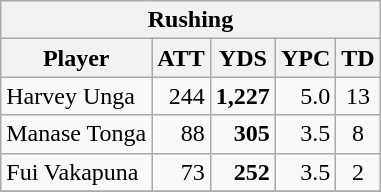<table class="wikitable">
<tr>
<th colspan="5" align="center">Rushing</th>
</tr>
<tr>
<th>Player</th>
<th>ATT</th>
<th>YDS</th>
<th>YPC</th>
<th>TD</th>
</tr>
<tr>
<td>Harvey Unga</td>
<td align="right">244</td>
<td align="right"><strong>1,227</strong></td>
<td align="right">5.0</td>
<td align="center">13</td>
</tr>
<tr>
<td>Manase Tonga</td>
<td align="right">88</td>
<td align="right"><strong>305</strong></td>
<td align="right">3.5</td>
<td align="center">8</td>
</tr>
<tr>
<td>Fui Vakapuna</td>
<td align="right">73</td>
<td align="right"><strong>252</strong></td>
<td align="right">3.5</td>
<td align="center">2</td>
</tr>
<tr>
</tr>
</table>
